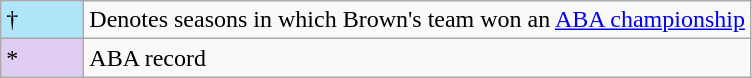<table class ="wikitable">
<tr>
<td style="background:#afe6fa; width:3em;">†</td>
<td>Denotes seasons in which Brown's team won an <a href='#'>ABA championship</a></td>
</tr>
<tr>
<td style="background:#E0CEF2; width:3em;">*</td>
<td>ABA record</td>
</tr>
</table>
